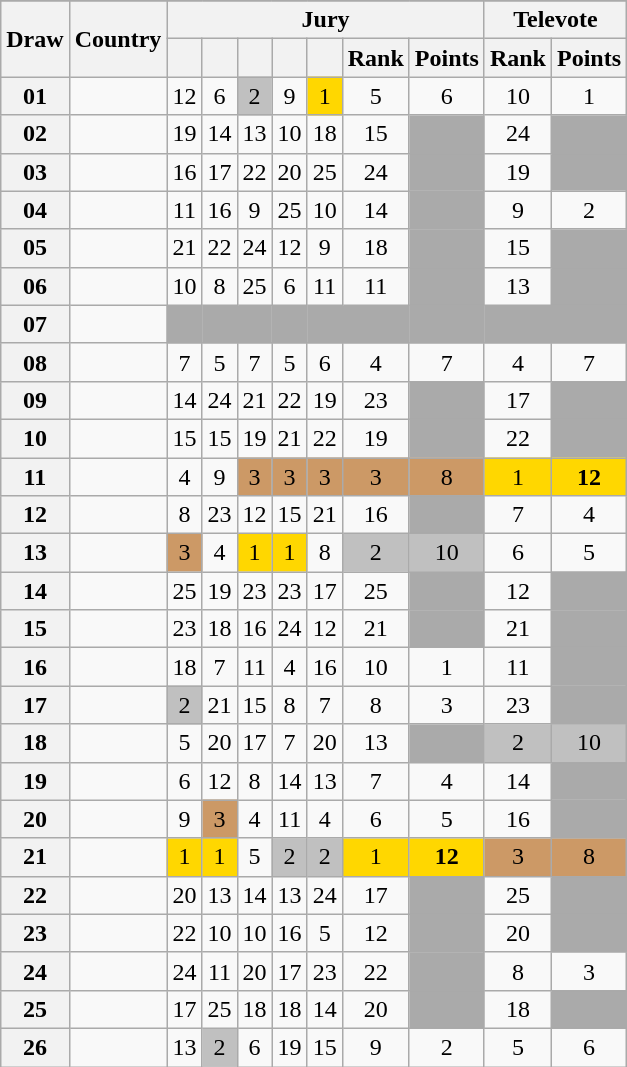<table class="sortable wikitable collapsible plainrowheaders" style="text-align:center;">
<tr>
</tr>
<tr>
<th scope="col" rowspan="2">Draw</th>
<th scope="col" rowspan="2">Country</th>
<th scope="col" colspan="7">Jury</th>
<th scope="col" colspan="2">Televote</th>
</tr>
<tr>
<th scope="col"><small></small></th>
<th scope="col"><small></small></th>
<th scope="col"><small></small></th>
<th scope="col"><small></small></th>
<th scope="col"><small></small></th>
<th scope="col">Rank</th>
<th scope="col">Points</th>
<th scope="col">Rank</th>
<th scope="col">Points</th>
</tr>
<tr>
<th scope="row" style="text-align:center;">01</th>
<td style="text-align:left;"></td>
<td>12</td>
<td>6</td>
<td style="background:silver;">2</td>
<td>9</td>
<td style="background:gold;">1</td>
<td>5</td>
<td>6</td>
<td>10</td>
<td>1</td>
</tr>
<tr>
<th scope="row" style="text-align:center;">02</th>
<td style="text-align:left;"></td>
<td>19</td>
<td>14</td>
<td>13</td>
<td>10</td>
<td>18</td>
<td>15</td>
<td style="background:#AAAAAA;"></td>
<td>24</td>
<td style="background:#AAAAAA;"></td>
</tr>
<tr>
<th scope="row" style="text-align:center;">03</th>
<td style="text-align:left;"></td>
<td>16</td>
<td>17</td>
<td>22</td>
<td>20</td>
<td>25</td>
<td>24</td>
<td style="background:#AAAAAA;"></td>
<td>19</td>
<td style="background:#AAAAAA;"></td>
</tr>
<tr>
<th scope="row" style="text-align:center;">04</th>
<td style="text-align:left;"></td>
<td>11</td>
<td>16</td>
<td>9</td>
<td>25</td>
<td>10</td>
<td>14</td>
<td style="background:#AAAAAA;"></td>
<td>9</td>
<td>2</td>
</tr>
<tr>
<th scope="row" style="text-align:center;">05</th>
<td style="text-align:left;"></td>
<td>21</td>
<td>22</td>
<td>24</td>
<td>12</td>
<td>9</td>
<td>18</td>
<td style="background:#AAAAAA;"></td>
<td>15</td>
<td style="background:#AAAAAA;"></td>
</tr>
<tr>
<th scope="row" style="text-align:center;">06</th>
<td style="text-align:left;"></td>
<td>10</td>
<td>8</td>
<td>25</td>
<td>6</td>
<td>11</td>
<td>11</td>
<td style="background:#AAAAAA;"></td>
<td>13</td>
<td style="background:#AAAAAA;"></td>
</tr>
<tr class="sortbottom">
<th scope="row" style="text-align:center;">07</th>
<td style="text-align:left;"></td>
<td style="background:#AAAAAA;"></td>
<td style="background:#AAAAAA;"></td>
<td style="background:#AAAAAA;"></td>
<td style="background:#AAAAAA;"></td>
<td style="background:#AAAAAA;"></td>
<td style="background:#AAAAAA;"></td>
<td style="background:#AAAAAA;"></td>
<td style="background:#AAAAAA;"></td>
<td style="background:#AAAAAA;"></td>
</tr>
<tr>
<th scope="row" style="text-align:center;">08</th>
<td style="text-align:left;"></td>
<td>7</td>
<td>5</td>
<td>7</td>
<td>5</td>
<td>6</td>
<td>4</td>
<td>7</td>
<td>4</td>
<td>7</td>
</tr>
<tr>
<th scope="row" style="text-align:center;">09</th>
<td style="text-align:left;"></td>
<td>14</td>
<td>24</td>
<td>21</td>
<td>22</td>
<td>19</td>
<td>23</td>
<td style="background:#AAAAAA;"></td>
<td>17</td>
<td style="background:#AAAAAA;"></td>
</tr>
<tr>
<th scope="row" style="text-align:center;">10</th>
<td style="text-align:left;"></td>
<td>15</td>
<td>15</td>
<td>19</td>
<td>21</td>
<td>22</td>
<td>19</td>
<td style="background:#AAAAAA;"></td>
<td>22</td>
<td style="background:#AAAAAA;"></td>
</tr>
<tr>
<th scope="row" style="text-align:center;">11</th>
<td style="text-align:left;"></td>
<td>4</td>
<td>9</td>
<td style="background:#CC9966;">3</td>
<td style="background:#CC9966;">3</td>
<td style="background:#CC9966;">3</td>
<td style="background:#CC9966;">3</td>
<td style="background:#CC9966;">8</td>
<td style="background:gold;">1</td>
<td style="background:gold;"><strong>12</strong></td>
</tr>
<tr>
<th scope="row" style="text-align:center;">12</th>
<td style="text-align:left;"></td>
<td>8</td>
<td>23</td>
<td>12</td>
<td>15</td>
<td>21</td>
<td>16</td>
<td style="background:#AAAAAA;"></td>
<td>7</td>
<td>4</td>
</tr>
<tr>
<th scope="row" style="text-align:center;">13</th>
<td style="text-align:left;"></td>
<td style="background:#CC9966;">3</td>
<td>4</td>
<td style="background:gold;">1</td>
<td style="background:gold;">1</td>
<td>8</td>
<td style="background:silver;">2</td>
<td style="background:silver;">10</td>
<td>6</td>
<td>5</td>
</tr>
<tr>
<th scope="row" style="text-align:center;">14</th>
<td style="text-align:left;"></td>
<td>25</td>
<td>19</td>
<td>23</td>
<td>23</td>
<td>17</td>
<td>25</td>
<td style="background:#AAAAAA;"></td>
<td>12</td>
<td style="background:#AAAAAA;"></td>
</tr>
<tr>
<th scope="row" style="text-align:center;">15</th>
<td style="text-align:left;"></td>
<td>23</td>
<td>18</td>
<td>16</td>
<td>24</td>
<td>12</td>
<td>21</td>
<td style="background:#AAAAAA;"></td>
<td>21</td>
<td style="background:#AAAAAA;"></td>
</tr>
<tr>
<th scope="row" style="text-align:center;">16</th>
<td style="text-align:left;"></td>
<td>18</td>
<td>7</td>
<td>11</td>
<td>4</td>
<td>16</td>
<td>10</td>
<td>1</td>
<td>11</td>
<td style="background:#AAAAAA;"></td>
</tr>
<tr>
<th scope="row" style="text-align:center;">17</th>
<td style="text-align:left;"></td>
<td style="background:silver;">2</td>
<td>21</td>
<td>15</td>
<td>8</td>
<td>7</td>
<td>8</td>
<td>3</td>
<td>23</td>
<td style="background:#AAAAAA;"></td>
</tr>
<tr>
<th scope="row" style="text-align:center;">18</th>
<td style="text-align:left;"></td>
<td>5</td>
<td>20</td>
<td>17</td>
<td>7</td>
<td>20</td>
<td>13</td>
<td style="background:#AAAAAA;"></td>
<td style="background:silver;">2</td>
<td style="background:silver;">10</td>
</tr>
<tr>
<th scope="row" style="text-align:center;">19</th>
<td style="text-align:left;"></td>
<td>6</td>
<td>12</td>
<td>8</td>
<td>14</td>
<td>13</td>
<td>7</td>
<td>4</td>
<td>14</td>
<td style="background:#AAAAAA;"></td>
</tr>
<tr>
<th scope="row" style="text-align:center;">20</th>
<td style="text-align:left;"></td>
<td>9</td>
<td style="background:#CC9966;">3</td>
<td>4</td>
<td>11</td>
<td>4</td>
<td>6</td>
<td>5</td>
<td>16</td>
<td style="background:#AAAAAA;"></td>
</tr>
<tr>
<th scope="row" style="text-align:center;">21</th>
<td style="text-align:left;"></td>
<td style="background:gold;">1</td>
<td style="background:gold;">1</td>
<td>5</td>
<td style="background:silver;">2</td>
<td style="background:silver;">2</td>
<td style="background:gold;">1</td>
<td style="background:gold;"><strong>12</strong></td>
<td style="background:#CC9966;">3</td>
<td style="background:#CC9966;">8</td>
</tr>
<tr>
<th scope="row" style="text-align:center;">22</th>
<td style="text-align:left;"></td>
<td>20</td>
<td>13</td>
<td>14</td>
<td>13</td>
<td>24</td>
<td>17</td>
<td style="background:#AAAAAA;"></td>
<td>25</td>
<td style="background:#AAAAAA;"></td>
</tr>
<tr>
<th scope="row" style="text-align:center;">23</th>
<td style="text-align:left;"></td>
<td>22</td>
<td>10</td>
<td>10</td>
<td>16</td>
<td>5</td>
<td>12</td>
<td style="background:#AAAAAA;"></td>
<td>20</td>
<td style="background:#AAAAAA;"></td>
</tr>
<tr>
<th scope="row" style="text-align:center;">24</th>
<td style="text-align:left;"></td>
<td>24</td>
<td>11</td>
<td>20</td>
<td>17</td>
<td>23</td>
<td>22</td>
<td style="background:#AAAAAA;"></td>
<td>8</td>
<td>3</td>
</tr>
<tr>
<th scope="row" style="text-align:center;">25</th>
<td style="text-align:left;"></td>
<td>17</td>
<td>25</td>
<td>18</td>
<td>18</td>
<td>14</td>
<td>20</td>
<td style="background:#AAAAAA;"></td>
<td>18</td>
<td style="background:#AAAAAA;"></td>
</tr>
<tr>
<th scope="row" style="text-align:center;">26</th>
<td style="text-align:left;"></td>
<td>13</td>
<td style="background:silver;">2</td>
<td>6</td>
<td>19</td>
<td>15</td>
<td>9</td>
<td>2</td>
<td>5</td>
<td>6</td>
</tr>
</table>
